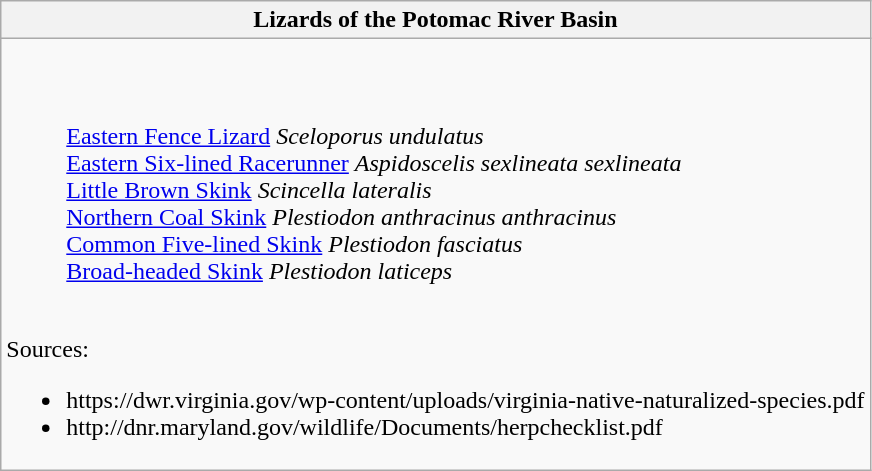<table class="wikitable mw-collapsible mw-collapsed">
<tr>
<th>Lizards of the Potomac River Basin</th>
</tr>
<tr>
<td><br><blockquote><br><a href='#'>Eastern Fence Lizard</a> <em>Sceloporus undulatus</em><br><a href='#'>Eastern Six-lined Racerunner</a> <em>Aspidoscelis sexlineata sexlineata</em><br><a href='#'>Little Brown Skink</a> <em>Scincella lateralis</em><br><a href='#'>Northern Coal Skink</a> <em>Plestiodon anthracinus anthracinus</em><br><a href='#'>Common Five-lined Skink</a> <em>Plestiodon fasciatus</em><br><a href='#'>Broad-headed Skink</a> <em>Plestiodon laticeps</em><br></blockquote><br>Sources:<ul><li>https://dwr.virginia.gov/wp-content/uploads/virginia-native-naturalized-species.pdf</li><li>http://dnr.maryland.gov/wildlife/Documents/herpchecklist.pdf</li></ul></td>
</tr>
</table>
